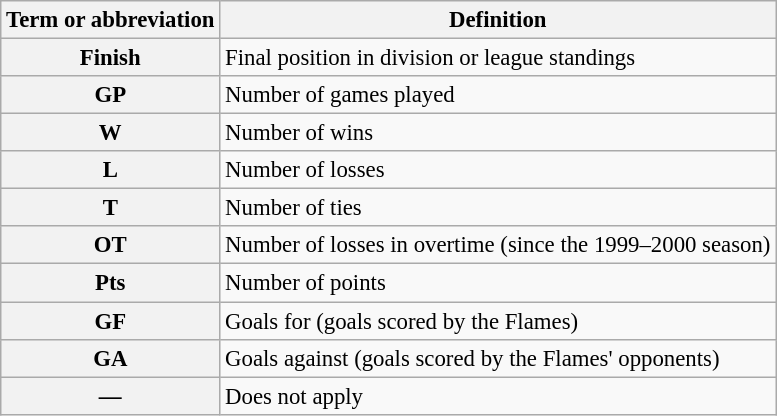<table class="wikitable" style="font-size:95%">
<tr>
<th scope="col">Term or abbreviation</th>
<th scope="col">Definition</th>
</tr>
<tr>
<th scope="row">Finish</th>
<td>Final position in division or league standings</td>
</tr>
<tr>
<th scope="row">GP</th>
<td>Number of games played</td>
</tr>
<tr>
<th scope="row">W</th>
<td>Number of wins</td>
</tr>
<tr>
<th scope="row">L</th>
<td>Number of losses</td>
</tr>
<tr>
<th scope="row">T</th>
<td>Number of ties</td>
</tr>
<tr>
<th scope="row">OT</th>
<td>Number of losses in overtime (since the 1999–2000 season)</td>
</tr>
<tr>
<th scope="row">Pts</th>
<td>Number of points</td>
</tr>
<tr>
<th scope="row">GF</th>
<td>Goals for (goals scored by the Flames)</td>
</tr>
<tr>
<th scope="row">GA</th>
<td>Goals against (goals scored by the Flames' opponents)</td>
</tr>
<tr>
<th scope="row">—</th>
<td>Does not apply</td>
</tr>
</table>
